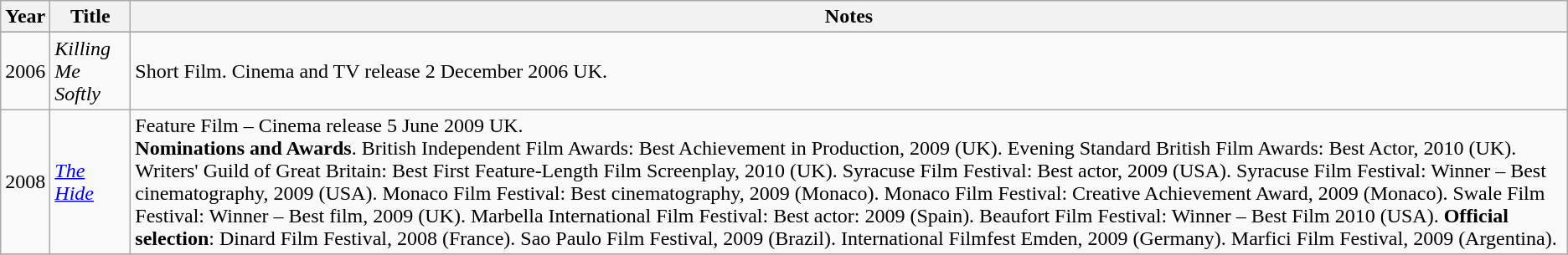<table class = "wikitable">
<tr>
<th>Year</th>
<th>Title</th>
<th>Notes</th>
</tr>
<tr>
</tr>
<tr>
<td>2006</td>
<td><em>Killing Me Softly</em></td>
<td>Short Film. Cinema and TV release 2 December 2006 UK.</td>
</tr>
<tr>
<td>2008</td>
<td><em><a href='#'>The Hide</a></em></td>
<td>Feature Film – Cinema release 5 June 2009 UK.<br><strong>Nominations and Awards</strong>. British Independent Film Awards: Best Achievement in Production, 2009 (UK).
Evening Standard British Film Awards: Best Actor, 2010 (UK). Writers' Guild of Great Britain: Best First Feature-Length Film Screenplay, 2010 (UK). 
Syracuse Film Festival: Best actor, 2009 (USA). Syracuse Film Festival: Winner – Best cinematography, 2009 (USA). 
Monaco Film Festival: Best cinematography, 2009 (Monaco). Monaco Film Festival: Creative Achievement Award, 2009 (Monaco). 
Swale Film Festival: Winner – Best film, 2009 (UK). Marbella International Film Festival: Best actor:  2009 (Spain). 
Beaufort Film Festival: Winner – Best Film 2010 (USA). <strong>Official selection</strong>: Dinard Film Festival, 2008 (France). 
Sao Paulo Film Festival, 2009 (Brazil). International Filmfest Emden, 2009 (Germany). Marfici Film Festival, 2009 (Argentina).</td>
</tr>
<tr>
</tr>
</table>
